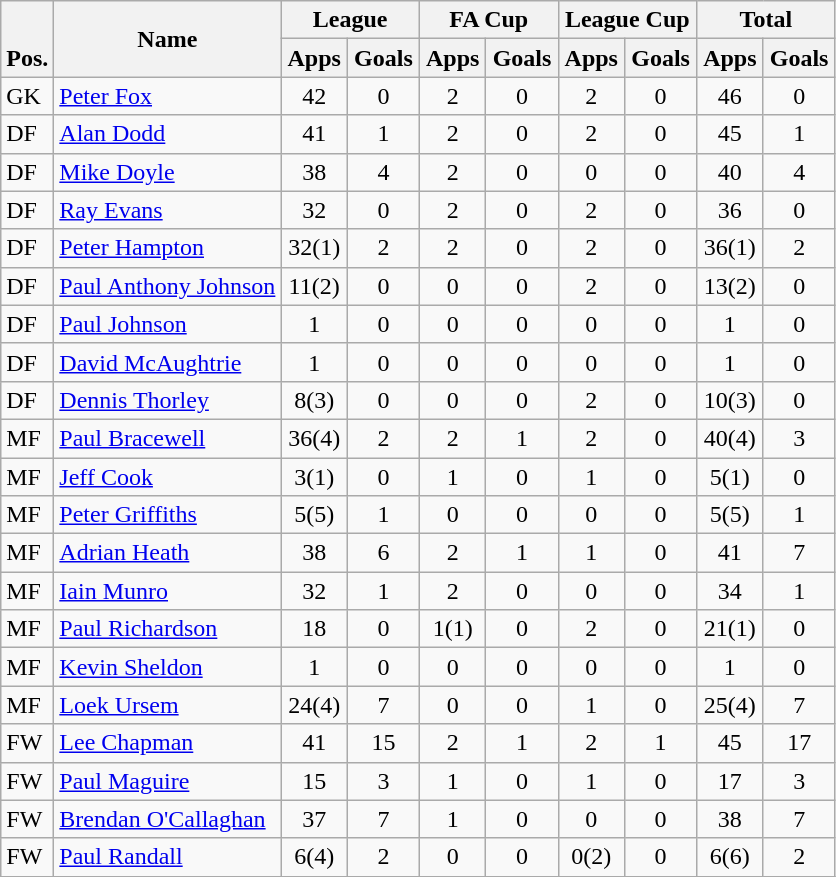<table class="wikitable" style="text-align:center">
<tr>
<th rowspan="2" valign="bottom">Pos.</th>
<th rowspan="2">Name</th>
<th colspan="2" width="85">League</th>
<th colspan="2" width="85">FA Cup</th>
<th colspan="2" width="85">League Cup</th>
<th colspan="2" width="85">Total</th>
</tr>
<tr>
<th>Apps</th>
<th>Goals</th>
<th>Apps</th>
<th>Goals</th>
<th>Apps</th>
<th>Goals</th>
<th>Apps</th>
<th>Goals</th>
</tr>
<tr>
<td align="left">GK</td>
<td align="left"> <a href='#'>Peter Fox</a></td>
<td>42</td>
<td>0</td>
<td>2</td>
<td>0</td>
<td>2</td>
<td>0</td>
<td>46</td>
<td>0</td>
</tr>
<tr>
<td align="left">DF</td>
<td align="left"> <a href='#'>Alan Dodd</a></td>
<td>41</td>
<td>1</td>
<td>2</td>
<td>0</td>
<td>2</td>
<td>0</td>
<td>45</td>
<td>1</td>
</tr>
<tr>
<td align="left">DF</td>
<td align="left"> <a href='#'>Mike Doyle</a></td>
<td>38</td>
<td>4</td>
<td>2</td>
<td>0</td>
<td>0</td>
<td>0</td>
<td>40</td>
<td>4</td>
</tr>
<tr>
<td align="left">DF</td>
<td align="left"> <a href='#'>Ray Evans</a></td>
<td>32</td>
<td>0</td>
<td>2</td>
<td>0</td>
<td>2</td>
<td>0</td>
<td>36</td>
<td>0</td>
</tr>
<tr>
<td align="left">DF</td>
<td align="left"> <a href='#'>Peter Hampton</a></td>
<td>32(1)</td>
<td>2</td>
<td>2</td>
<td>0</td>
<td>2</td>
<td>0</td>
<td>36(1)</td>
<td>2</td>
</tr>
<tr>
<td align="left">DF</td>
<td align="left"> <a href='#'>Paul Anthony Johnson</a></td>
<td>11(2)</td>
<td>0</td>
<td>0</td>
<td>0</td>
<td>2</td>
<td>0</td>
<td>13(2)</td>
<td>0</td>
</tr>
<tr>
<td align="left">DF</td>
<td align="left"> <a href='#'>Paul Johnson</a></td>
<td>1</td>
<td>0</td>
<td>0</td>
<td>0</td>
<td>0</td>
<td>0</td>
<td>1</td>
<td>0</td>
</tr>
<tr>
<td align="left">DF</td>
<td align="left"> <a href='#'>David McAughtrie</a></td>
<td>1</td>
<td>0</td>
<td>0</td>
<td>0</td>
<td>0</td>
<td>0</td>
<td>1</td>
<td>0</td>
</tr>
<tr>
<td align="left">DF</td>
<td align="left"> <a href='#'>Dennis Thorley</a></td>
<td>8(3)</td>
<td>0</td>
<td>0</td>
<td>0</td>
<td>2</td>
<td>0</td>
<td>10(3)</td>
<td>0</td>
</tr>
<tr>
<td align="left">MF</td>
<td align="left"> <a href='#'>Paul Bracewell</a></td>
<td>36(4)</td>
<td>2</td>
<td>2</td>
<td>1</td>
<td>2</td>
<td>0</td>
<td>40(4)</td>
<td>3</td>
</tr>
<tr>
<td align="left">MF</td>
<td align="left"> <a href='#'>Jeff Cook</a></td>
<td>3(1)</td>
<td>0</td>
<td>1</td>
<td>0</td>
<td>1</td>
<td>0</td>
<td>5(1)</td>
<td>0</td>
</tr>
<tr>
<td align="left">MF</td>
<td align="left"> <a href='#'>Peter Griffiths</a></td>
<td>5(5)</td>
<td>1</td>
<td>0</td>
<td>0</td>
<td>0</td>
<td>0</td>
<td>5(5)</td>
<td>1</td>
</tr>
<tr>
<td align="left">MF</td>
<td align="left"> <a href='#'>Adrian Heath</a></td>
<td>38</td>
<td>6</td>
<td>2</td>
<td>1</td>
<td>1</td>
<td>0</td>
<td>41</td>
<td>7</td>
</tr>
<tr>
<td align="left">MF</td>
<td align="left"> <a href='#'>Iain Munro</a></td>
<td>32</td>
<td>1</td>
<td>2</td>
<td>0</td>
<td>0</td>
<td>0</td>
<td>34</td>
<td>1</td>
</tr>
<tr>
<td align="left">MF</td>
<td align="left"> <a href='#'>Paul Richardson</a></td>
<td>18</td>
<td>0</td>
<td>1(1)</td>
<td>0</td>
<td>2</td>
<td>0</td>
<td>21(1)</td>
<td>0</td>
</tr>
<tr>
<td align="left">MF</td>
<td align="left"> <a href='#'>Kevin Sheldon</a></td>
<td>1</td>
<td>0</td>
<td>0</td>
<td>0</td>
<td>0</td>
<td>0</td>
<td>1</td>
<td>0</td>
</tr>
<tr>
<td align="left">MF</td>
<td align="left"> <a href='#'>Loek Ursem</a></td>
<td>24(4)</td>
<td>7</td>
<td>0</td>
<td>0</td>
<td>1</td>
<td>0</td>
<td>25(4)</td>
<td>7</td>
</tr>
<tr>
<td align="left">FW</td>
<td align="left"> <a href='#'>Lee Chapman</a></td>
<td>41</td>
<td>15</td>
<td>2</td>
<td>1</td>
<td>2</td>
<td>1</td>
<td>45</td>
<td>17</td>
</tr>
<tr>
<td align="left">FW</td>
<td align="left"> <a href='#'>Paul Maguire</a></td>
<td>15</td>
<td>3</td>
<td>1</td>
<td>0</td>
<td>1</td>
<td>0</td>
<td>17</td>
<td>3</td>
</tr>
<tr>
<td align="left">FW</td>
<td align="left"> <a href='#'>Brendan O'Callaghan</a></td>
<td>37</td>
<td>7</td>
<td>1</td>
<td>0</td>
<td>0</td>
<td>0</td>
<td>38</td>
<td>7</td>
</tr>
<tr>
<td align="left">FW</td>
<td align="left"> <a href='#'>Paul Randall</a></td>
<td>6(4)</td>
<td>2</td>
<td>0</td>
<td>0</td>
<td>0(2)</td>
<td>0</td>
<td>6(6)</td>
<td>2</td>
</tr>
<tr>
</tr>
</table>
